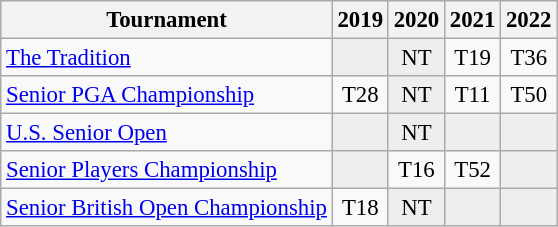<table class="wikitable" style="font-size:95%;text-align:center;">
<tr>
<th>Tournament</th>
<th>2019</th>
<th>2020</th>
<th>2021</th>
<th>2022</th>
</tr>
<tr>
<td align=left><a href='#'>The Tradition</a></td>
<td style="background:#eeeeee;"></td>
<td style="background:#eeeeee;">NT</td>
<td>T19</td>
<td>T36</td>
</tr>
<tr>
<td align=left><a href='#'>Senior PGA Championship</a></td>
<td>T28</td>
<td style="background:#eeeeee;">NT</td>
<td>T11</td>
<td>T50</td>
</tr>
<tr>
<td align=left><a href='#'>U.S. Senior Open</a></td>
<td style="background:#eeeeee;"></td>
<td style="background:#eeeeee;">NT</td>
<td style="background:#eeeeee;"></td>
<td style="background:#eeeeee;"></td>
</tr>
<tr>
<td align=left><a href='#'>Senior Players Championship</a></td>
<td style="background:#eeeeee;"></td>
<td>T16</td>
<td>T52</td>
<td style="background:#eeeeee;"></td>
</tr>
<tr>
<td align=left><a href='#'>Senior British Open Championship</a></td>
<td>T18</td>
<td style="background:#eeeeee;">NT</td>
<td style="background:#eeeeee;"></td>
<td style="background:#eeeeee;"></td>
</tr>
</table>
